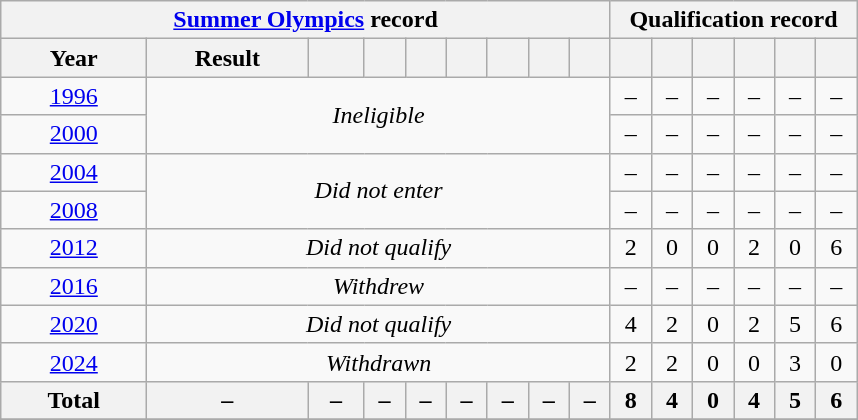<table class="wikitable" style="text-align:center;">
<tr>
<th colspan="9"><a href='#'>Summer Olympics</a> record</th>
<th colspan="6">Qualification record</th>
</tr>
<tr>
<th style="width:90px;">Year</th>
<th style="width:100px;">Result</th>
<th style="width:30px;"></th>
<th style="width:20px;"></th>
<th style="width:20px;"></th>
<th style="width:20px;"></th>
<th style="width:20px;"></th>
<th style="width:20px;"></th>
<th style="width:20px;"></th>
<th style="width:20px;"></th>
<th style="width:20px;"></th>
<th style="width:20px;"></th>
<th style="width:20px;"></th>
<th style="width:20px;"></th>
<th style="width:20px;"></th>
</tr>
<tr>
<td> <a href='#'>1996</a></td>
<td rowspan="2" colspan="8"><em>Ineligible</em></td>
<td>–</td>
<td>–</td>
<td>–</td>
<td>–</td>
<td>–</td>
<td>–</td>
</tr>
<tr>
<td> <a href='#'>2000</a></td>
<td>–</td>
<td>–</td>
<td>–</td>
<td>–</td>
<td>–</td>
<td>–</td>
</tr>
<tr>
<td> <a href='#'>2004</a></td>
<td rowspan="2" colspan="8"><em>Did not enter</em></td>
<td>–</td>
<td>–</td>
<td>–</td>
<td>–</td>
<td>–</td>
<td>–</td>
</tr>
<tr>
<td> <a href='#'>2008</a></td>
<td>–</td>
<td>–</td>
<td>–</td>
<td>–</td>
<td>–</td>
<td>–</td>
</tr>
<tr>
<td> <a href='#'>2012</a></td>
<td colspan="8"><em>Did not qualify</em></td>
<td>2</td>
<td>0</td>
<td>0</td>
<td>2</td>
<td>0</td>
<td>6</td>
</tr>
<tr>
<td> <a href='#'>2016</a></td>
<td colspan="8"><em>Withdrew</em></td>
<td>–</td>
<td>–</td>
<td>–</td>
<td>–</td>
<td>–</td>
<td>–</td>
</tr>
<tr>
<td> <a href='#'>2020</a></td>
<td colspan="8"><em>Did not qualify</em></td>
<td>4</td>
<td>2</td>
<td>0</td>
<td>2</td>
<td>5</td>
<td>6</td>
</tr>
<tr>
<td> <a href='#'>2024</a></td>
<td colspan="8"><em>Withdrawn</em></td>
<td>2</td>
<td>2</td>
<td>0</td>
<td>0</td>
<td>3</td>
<td>0</td>
</tr>
<tr>
<th>Total</th>
<th>–</th>
<th>–</th>
<th>–</th>
<th>–</th>
<th>–</th>
<th>–</th>
<th>–</th>
<th>–</th>
<th>8</th>
<th>4</th>
<th>0</th>
<th>4</th>
<th>5</th>
<th>6</th>
</tr>
<tr>
</tr>
</table>
